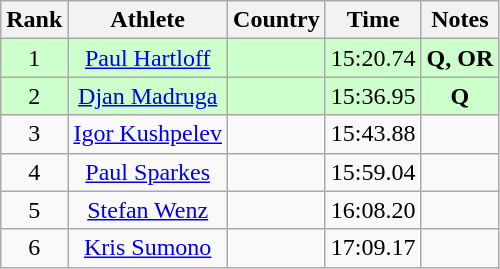<table class="wikitable sortable" style="text-align:center">
<tr>
<th>Rank</th>
<th>Athlete</th>
<th>Country</th>
<th>Time</th>
<th>Notes</th>
</tr>
<tr bgcolor=ccffcc>
<td>1</td>
<td><a href='#'>Paul Hartloff</a></td>
<td align=left></td>
<td>15:20.74</td>
<td><strong> Q, OR</strong></td>
</tr>
<tr bgcolor=ccffcc>
<td>2</td>
<td><a href='#'>Djan Madruga</a></td>
<td align=left></td>
<td>15:36.95</td>
<td><strong> Q</strong></td>
</tr>
<tr>
<td>3</td>
<td><a href='#'>Igor Kushpelev</a></td>
<td align=left></td>
<td>15:43.88</td>
<td><strong> </strong></td>
</tr>
<tr>
<td>4</td>
<td><a href='#'>Paul Sparkes</a></td>
<td align=left></td>
<td>15:59.04</td>
<td><strong> </strong></td>
</tr>
<tr>
<td>5</td>
<td><a href='#'>Stefan Wenz</a></td>
<td align=left></td>
<td>16:08.20</td>
<td><strong> </strong></td>
</tr>
<tr>
<td>6</td>
<td><a href='#'>Kris Sumono</a></td>
<td align=left></td>
<td>17:09.17</td>
<td><strong> </strong></td>
</tr>
</table>
